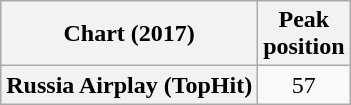<table class="wikitable plainrowheaders" style="text-align:center">
<tr>
<th scope="col">Chart (2017)</th>
<th scope="col">Peak<br>position</th>
</tr>
<tr>
<th scope="row">Russia Airplay (TopHit)</th>
<td>57</td>
</tr>
</table>
